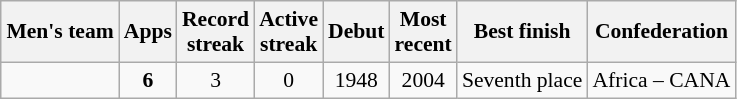<table class="wikitable" style="text-align: center; font-size: 90%; margin-left: 1em;">
<tr>
<th>Men's team</th>
<th>Apps</th>
<th>Record<br>streak</th>
<th>Active<br>streak</th>
<th>Debut</th>
<th>Most<br>recent</th>
<th>Best finish</th>
<th>Confederation</th>
</tr>
<tr>
<td style="text-align: left;"></td>
<td><strong>6</strong></td>
<td>3</td>
<td>0</td>
<td>1948</td>
<td>2004</td>
<td>Seventh place</td>
<td>Africa – CANA</td>
</tr>
</table>
